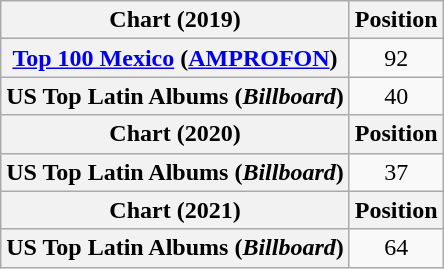<table class="wikitable plainrowheaders" style="text-align:center">
<tr>
<th scope="col">Chart (2019)</th>
<th scope="col">Position</th>
</tr>
<tr>
<th scope="row"><a href='#'>Top 100 Mexico</a> (<a href='#'>AMPROFON</a>)</th>
<td>92</td>
</tr>
<tr>
<th scope="row">US Top Latin Albums (<em>Billboard</em>)</th>
<td>40</td>
</tr>
<tr>
<th scope="col">Chart (2020)</th>
<th scope="col">Position</th>
</tr>
<tr>
<th scope="row">US Top Latin Albums (<em>Billboard</em>)</th>
<td>37</td>
</tr>
<tr>
<th scope="col">Chart (2021)</th>
<th scope="col">Position</th>
</tr>
<tr>
<th scope="row">US Top Latin Albums (<em>Billboard</em>)</th>
<td>64</td>
</tr>
</table>
